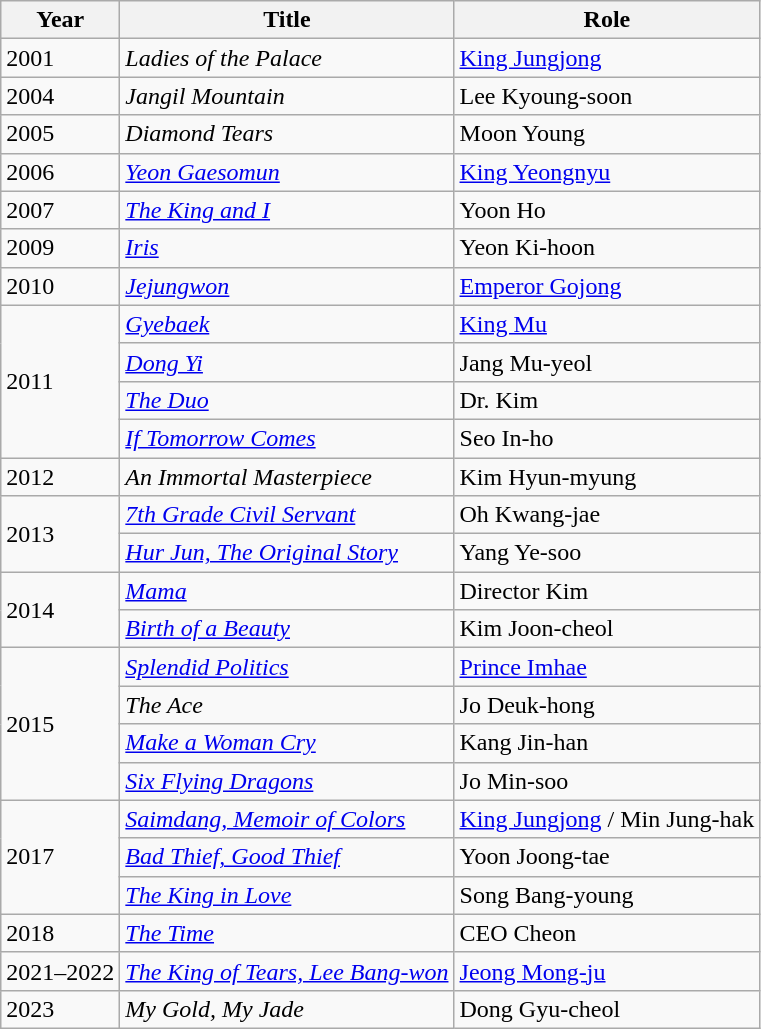<table class="wikitable">
<tr>
<th>Year</th>
<th>Title</th>
<th>Role</th>
</tr>
<tr>
<td>2001</td>
<td><em>Ladies of the Palace</em></td>
<td><a href='#'>King Jungjong</a></td>
</tr>
<tr>
<td>2004</td>
<td><em>Jangil Mountain</em></td>
<td>Lee Kyoung-soon</td>
</tr>
<tr>
<td>2005</td>
<td><em>Diamond Tears</em></td>
<td>Moon Young</td>
</tr>
<tr>
<td>2006</td>
<td><em><a href='#'>Yeon Gaesomun</a></em></td>
<td><a href='#'>King Yeongnyu</a></td>
</tr>
<tr>
<td>2007</td>
<td><em><a href='#'>The King and I</a></em></td>
<td>Yoon Ho</td>
</tr>
<tr>
<td>2009</td>
<td><em><a href='#'>Iris</a></em></td>
<td>Yeon Ki-hoon</td>
</tr>
<tr>
<td>2010</td>
<td><em><a href='#'>Jejungwon</a></em></td>
<td><a href='#'>Emperor Gojong</a></td>
</tr>
<tr>
<td rowspan="4">2011</td>
<td><em><a href='#'>Gyebaek</a></em></td>
<td><a href='#'>King Mu</a></td>
</tr>
<tr>
<td><em><a href='#'>Dong Yi</a></em></td>
<td>Jang Mu-yeol</td>
</tr>
<tr>
<td><em><a href='#'>The Duo</a></em></td>
<td>Dr. Kim</td>
</tr>
<tr>
<td><em><a href='#'>If Tomorrow Comes</a></em></td>
<td>Seo In-ho</td>
</tr>
<tr>
<td>2012</td>
<td><em>An Immortal Masterpiece</em></td>
<td>Kim Hyun-myung</td>
</tr>
<tr>
<td rowspan="2">2013</td>
<td><em><a href='#'>7th Grade Civil Servant</a></em></td>
<td>Oh Kwang-jae</td>
</tr>
<tr>
<td><em><a href='#'>Hur Jun, The Original Story</a></em></td>
<td>Yang Ye-soo</td>
</tr>
<tr>
<td rowspan="2">2014</td>
<td><em><a href='#'>Mama</a></em></td>
<td>Director Kim</td>
</tr>
<tr>
<td><em><a href='#'>Birth of a Beauty</a></em></td>
<td>Kim Joon-cheol</td>
</tr>
<tr>
<td rowspan="4">2015</td>
<td><em><a href='#'>Splendid Politics</a></em></td>
<td><a href='#'>Prince Imhae</a></td>
</tr>
<tr>
<td><em>The Ace</em></td>
<td>Jo Deuk-hong</td>
</tr>
<tr>
<td><em><a href='#'>Make a Woman Cry</a></em></td>
<td>Kang Jin-han</td>
</tr>
<tr>
<td><em><a href='#'>Six Flying Dragons</a></em></td>
<td>Jo Min-soo</td>
</tr>
<tr>
<td rowspan=3>2017</td>
<td><em><a href='#'>Saimdang, Memoir of Colors</a></em></td>
<td><a href='#'>King Jungjong</a> / Min Jung-hak</td>
</tr>
<tr>
<td><em><a href='#'>Bad Thief, Good Thief</a></em></td>
<td>Yoon Joong-tae</td>
</tr>
<tr>
<td><em><a href='#'>The King in Love</a></em></td>
<td>Song Bang-young</td>
</tr>
<tr>
<td>2018</td>
<td><em><a href='#'>The Time</a></em></td>
<td>CEO Cheon</td>
</tr>
<tr>
<td>2021–2022</td>
<td><em><a href='#'>The King of Tears, Lee Bang-won</a></em></td>
<td><a href='#'>Jeong Mong-ju</a></td>
</tr>
<tr>
<td>2023</td>
<td><em>My Gold, My Jade</em></td>
<td>Dong Gyu-cheol</td>
</tr>
</table>
